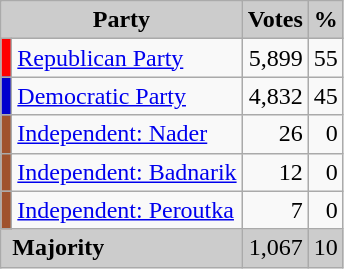<table class="wikitable">
<tr bgcolor="CCCCCC">
<td colspan="2" rowspan="1" align="center" valign="top"><strong>Party</strong></td>
<td valign="top"><strong>Votes</strong></td>
<td valign="top"><strong>%</strong></td>
</tr>
<tr>
<td style="color:inherit;background:#ff0000"></td>
<td><a href='#'>Republican Party</a></td>
<td align="right">5,899</td>
<td align="right">55</td>
</tr>
<tr>
<td style="color:inherit;background:#0000cd"></td>
<td><a href='#'>Democratic Party</a></td>
<td align="right">4,832</td>
<td align="right">45</td>
</tr>
<tr>
<td style="color:inherit;background:#a0522d"></td>
<td><a href='#'>Independent: Nader</a></td>
<td align="right">26</td>
<td align="right">0</td>
</tr>
<tr>
<td style="color:inherit;background:#a0522d"></td>
<td><a href='#'>Independent: Badnarik</a></td>
<td align="right">12</td>
<td align="right">0</td>
</tr>
<tr>
<td style="color:inherit;background:#a0522d"></td>
<td><a href='#'>Independent: Peroutka</a></td>
<td align="right">7</td>
<td align="right">0</td>
</tr>
<tr bgcolor="CCCCCC">
<td colspan="2" rowspan="1"> <strong>Majority</strong></td>
<td align="right">1,067</td>
<td align="right">10</td>
</tr>
</table>
